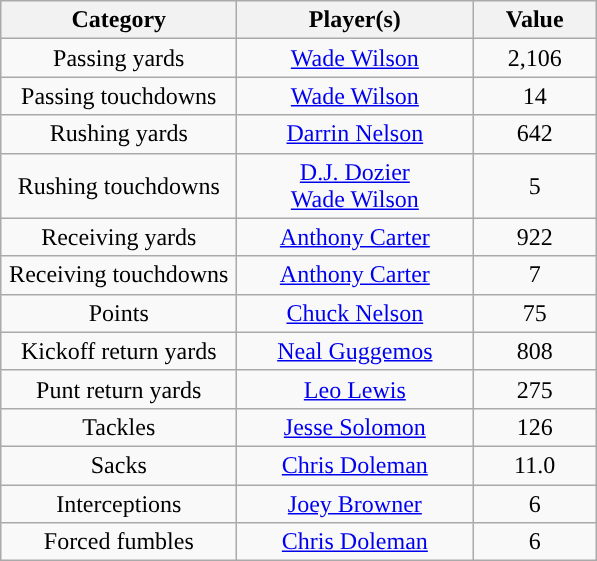<table class="wikitable" style="text-align:center">
<tr>
<th width=150px>Category</th>
<th width=150px>Player(s)</th>
<th width=75px>Value</th>
</tr>
<tr>
<td>Passing yards</td>
<td><a href='#'>Wade Wilson</a></td>
<td>2,106</td>
</tr>
<tr>
<td>Passing touchdowns</td>
<td><a href='#'>Wade Wilson</a></td>
<td>14</td>
</tr>
<tr>
<td>Rushing yards</td>
<td><a href='#'>Darrin Nelson</a></td>
<td>642</td>
</tr>
<tr>
<td>Rushing touchdowns</td>
<td><a href='#'>D.J. Dozier</a> <br> <a href='#'>Wade Wilson</a></td>
<td>5</td>
</tr>
<tr>
<td>Receiving yards</td>
<td><a href='#'>Anthony Carter</a></td>
<td>922</td>
</tr>
<tr>
<td>Receiving touchdowns</td>
<td><a href='#'>Anthony Carter</a></td>
<td>7</td>
</tr>
<tr>
<td>Points</td>
<td><a href='#'>Chuck Nelson</a></td>
<td>75</td>
</tr>
<tr>
<td>Kickoff return yards</td>
<td><a href='#'>Neal Guggemos</a></td>
<td>808</td>
</tr>
<tr>
<td>Punt return yards</td>
<td><a href='#'>Leo Lewis</a></td>
<td>275</td>
</tr>
<tr>
<td>Tackles</td>
<td><a href='#'>Jesse Solomon</a></td>
<td>126</td>
</tr>
<tr>
<td>Sacks</td>
<td><a href='#'>Chris Doleman</a></td>
<td>11.0</td>
</tr>
<tr>
<td>Interceptions</td>
<td><a href='#'>Joey Browner</a></td>
<td>6</td>
</tr>
<tr>
<td>Forced fumbles</td>
<td><a href='#'>Chris Doleman</a></td>
<td>6</td>
</tr>
</table>
